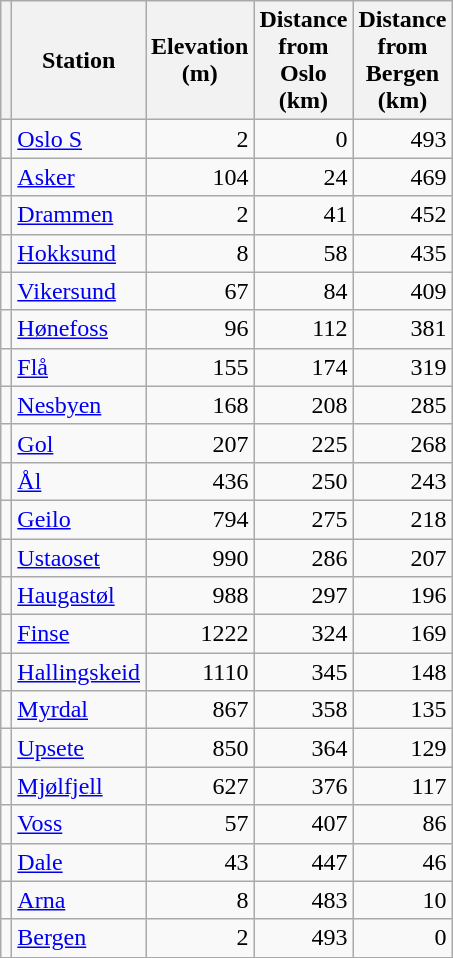<table class=wikitable>
<tr>
<th></th>
<th>Station</th>
<th>Elevation<br>(m)</th>
<th>Distance<br>from<br>Oslo<br>(km)</th>
<th>Distance<br>from<br>Bergen<br>(km)</th>
</tr>
<tr>
<td></td>
<td><a href='#'>Oslo S</a></td>
<td style="text-align:right;">2</td>
<td style="text-align:right;">0</td>
<td style="text-align:right;">493</td>
</tr>
<tr>
<td></td>
<td><a href='#'>Asker</a></td>
<td style="text-align:right;">104</td>
<td style="text-align:right;">24</td>
<td style="text-align:right;">469</td>
</tr>
<tr>
<td></td>
<td><a href='#'>Drammen</a></td>
<td style="text-align:right;">2</td>
<td style="text-align:right;">41</td>
<td style="text-align:right;">452</td>
</tr>
<tr>
<td></td>
<td><a href='#'>Hokksund</a></td>
<td style="text-align:right;">8</td>
<td style="text-align:right;">58</td>
<td style="text-align:right;">435</td>
</tr>
<tr>
<td></td>
<td><a href='#'>Vikersund</a></td>
<td style="text-align:right;">67</td>
<td style="text-align:right;">84</td>
<td style="text-align:right;">409</td>
</tr>
<tr>
<td></td>
<td><a href='#'>Hønefoss</a></td>
<td style="text-align:right;">96</td>
<td style="text-align:right;">112</td>
<td style="text-align:right;">381</td>
</tr>
<tr>
<td></td>
<td><a href='#'>Flå</a></td>
<td style="text-align:right;">155</td>
<td style="text-align:right;">174</td>
<td style="text-align:right;">319</td>
</tr>
<tr>
<td></td>
<td><a href='#'>Nesbyen</a></td>
<td style="text-align:right;">168</td>
<td style="text-align:right;">208</td>
<td style="text-align:right;">285</td>
</tr>
<tr>
<td></td>
<td><a href='#'>Gol</a></td>
<td style="text-align:right;">207</td>
<td style="text-align:right;">225</td>
<td style="text-align:right;">268</td>
</tr>
<tr>
<td></td>
<td><a href='#'>Ål</a></td>
<td style="text-align:right;">436</td>
<td style="text-align:right;">250</td>
<td style="text-align:right;">243</td>
</tr>
<tr>
<td></td>
<td><a href='#'>Geilo</a></td>
<td style="text-align:right;">794</td>
<td style="text-align:right;">275</td>
<td style="text-align:right;">218</td>
</tr>
<tr>
<td></td>
<td><a href='#'>Ustaoset</a></td>
<td style="text-align:right;">990</td>
<td style="text-align:right;">286</td>
<td style="text-align:right;">207</td>
</tr>
<tr>
<td></td>
<td><a href='#'>Haugastøl</a></td>
<td style="text-align:right;">988</td>
<td style="text-align:right;">297</td>
<td style="text-align:right;">196</td>
</tr>
<tr>
<td></td>
<td><a href='#'>Finse</a></td>
<td style="text-align:right;">1222</td>
<td style="text-align:right;">324</td>
<td style="text-align:right;">169</td>
</tr>
<tr>
<td></td>
<td><a href='#'>Hallingskeid</a></td>
<td style="text-align:right;">1110</td>
<td style="text-align:right;">345</td>
<td style="text-align:right;">148</td>
</tr>
<tr>
<td></td>
<td><a href='#'>Myrdal</a></td>
<td style="text-align:right;">867</td>
<td style="text-align:right;">358</td>
<td style="text-align:right;">135</td>
</tr>
<tr>
<td></td>
<td><a href='#'>Upsete</a></td>
<td style="text-align:right;">850</td>
<td style="text-align:right;">364</td>
<td style="text-align:right;">129</td>
</tr>
<tr>
<td></td>
<td><a href='#'>Mjølfjell</a></td>
<td style="text-align:right;">627</td>
<td style="text-align:right;">376</td>
<td style="text-align:right;">117</td>
</tr>
<tr>
<td></td>
<td><a href='#'>Voss</a></td>
<td style="text-align:right;">57</td>
<td style="text-align:right;">407</td>
<td style="text-align:right;">86</td>
</tr>
<tr>
<td></td>
<td><a href='#'>Dale</a></td>
<td style="text-align:right;">43</td>
<td style="text-align:right;">447</td>
<td style="text-align:right;">46</td>
</tr>
<tr>
<td></td>
<td><a href='#'>Arna</a></td>
<td style="text-align:right;">8</td>
<td style="text-align:right;">483</td>
<td style="text-align:right;">10</td>
</tr>
<tr>
<td></td>
<td><a href='#'>Bergen</a></td>
<td style="text-align:right;">2</td>
<td style="text-align:right;">493</td>
<td style="text-align:right;">0</td>
</tr>
</table>
